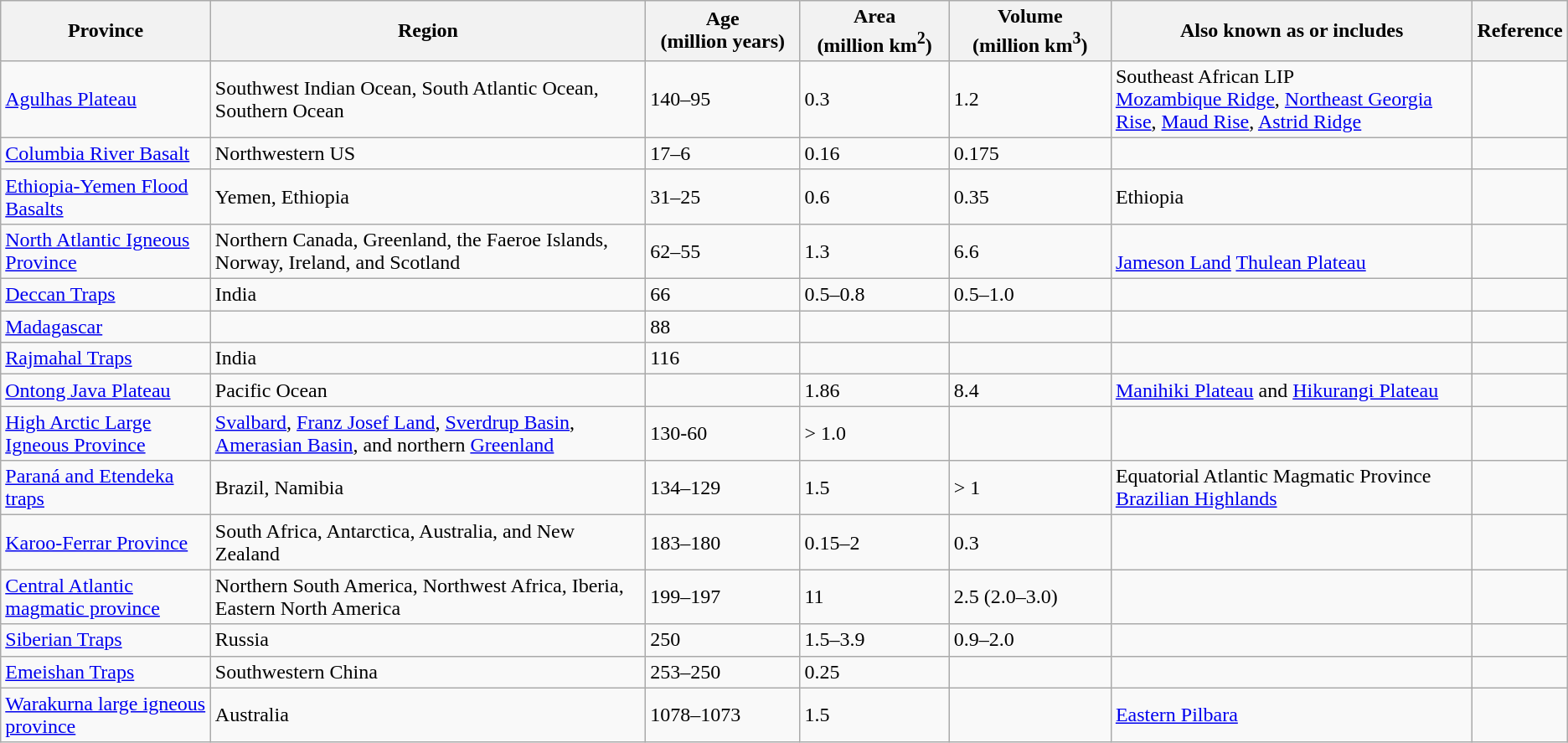<table class="wikitable sortable" style="border-collapse: collapse">
<tr>
<th align="right"><strong>Province</strong></th>
<th align="right"><strong>Region</strong></th>
<th align="center"><strong>Age (million years)</strong></th>
<th align="left"><strong>Area (million km<sup>2</sup>)</strong></th>
<th align="left"><strong>Volume (million km<sup>3</sup>)</strong></th>
<th align="left"><strong>Also known as or includes</strong></th>
<th align="left"><strong>Reference</strong></th>
</tr>
<tr>
<td><a href='#'>Agulhas Plateau</a></td>
<td>Southwest Indian Ocean, South Atlantic Ocean, Southern Ocean</td>
<td>140–95</td>
<td>0.3</td>
<td>1.2</td>
<td>Southeast African LIP<br><a href='#'>Mozambique Ridge</a>, <a href='#'>Northeast Georgia Rise</a>, <a href='#'>Maud Rise</a>, <a href='#'>Astrid Ridge</a></td>
<td></td>
</tr>
<tr>
<td><a href='#'>Columbia River Basalt</a></td>
<td>Northwestern US</td>
<td>17–6</td>
<td>0.16</td>
<td>0.175</td>
<td></td>
<td></td>
</tr>
<tr>
<td><a href='#'>Ethiopia-Yemen Flood Basalts</a></td>
<td>Yemen, Ethiopia</td>
<td>31–25</td>
<td>0.6</td>
<td>0.35</td>
<td>Ethiopia</td>
<td></td>
</tr>
<tr>
<td><a href='#'>North Atlantic Igneous Province</a></td>
<td>Northern Canada, Greenland, the Faeroe Islands, Norway, Ireland, and Scotland</td>
<td>62–55</td>
<td>1.3</td>
<td>6.6</td>
<td><br><a href='#'>Jameson Land</a>
<a href='#'>Thulean Plateau</a></td>
<td></td>
</tr>
<tr>
<td><a href='#'>Deccan Traps</a></td>
<td>India</td>
<td>66</td>
<td>0.5–0.8</td>
<td>0.5–1.0</td>
<td></td>
<td></td>
</tr>
<tr>
<td><a href='#'>Madagascar</a></td>
<td></td>
<td>88</td>
<td></td>
<td></td>
<td></td>
<td></td>
</tr>
<tr>
<td><a href='#'>Rajmahal Traps</a></td>
<td>India</td>
<td>116</td>
<td></td>
<td></td>
<td></td>
<td></td>
</tr>
<tr>
<td><a href='#'>Ontong Java Plateau</a></td>
<td>Pacific Ocean</td>
<td></td>
<td>1.86</td>
<td>8.4</td>
<td><a href='#'>Manihiki Plateau</a> and <a href='#'>Hikurangi Plateau</a></td>
<td></td>
</tr>
<tr>
<td><a href='#'>High Arctic Large Igneous Province</a></td>
<td><a href='#'>Svalbard</a>, <a href='#'>Franz Josef Land</a>, <a href='#'>Sverdrup Basin</a>, <a href='#'>Amerasian Basin</a>, and northern <a href='#'>Greenland</a></td>
<td>130-60</td>
<td>> 1.0</td>
<td></td>
<td></td>
<td></td>
</tr>
<tr>
<td><a href='#'>Paraná and Etendeka traps</a></td>
<td>Brazil, Namibia</td>
<td>134–129</td>
<td>1.5</td>
<td>> 1</td>
<td>Equatorial Atlantic Magmatic Province<br><a href='#'>Brazilian Highlands</a></td>
<td></td>
</tr>
<tr>
<td><a href='#'>Karoo-Ferrar Province</a></td>
<td>South Africa, Antarctica, Australia, and New Zealand</td>
<td>183–180</td>
<td>0.15–2</td>
<td>0.3</td>
<td></td>
<td></td>
</tr>
<tr>
<td><a href='#'>Central Atlantic magmatic province</a></td>
<td>Northern South America, Northwest Africa, Iberia, Eastern North America</td>
<td>199–197</td>
<td>11</td>
<td>2.5 (2.0–3.0)</td>
<td></td>
<td></td>
</tr>
<tr>
<td><a href='#'>Siberian Traps</a></td>
<td>Russia</td>
<td>250</td>
<td>1.5–3.9</td>
<td>0.9–2.0</td>
<td></td>
<td></td>
</tr>
<tr>
<td><a href='#'>Emeishan Traps</a></td>
<td>Southwestern China</td>
<td>253–250</td>
<td>0.25</td>
<td></td>
<td></td>
<td></td>
</tr>
<tr>
<td><a href='#'>Warakurna large igneous province</a></td>
<td>Australia</td>
<td>1078–1073</td>
<td>1.5</td>
<td></td>
<td><a href='#'>Eastern Pilbara</a></td>
<td></td>
</tr>
</table>
